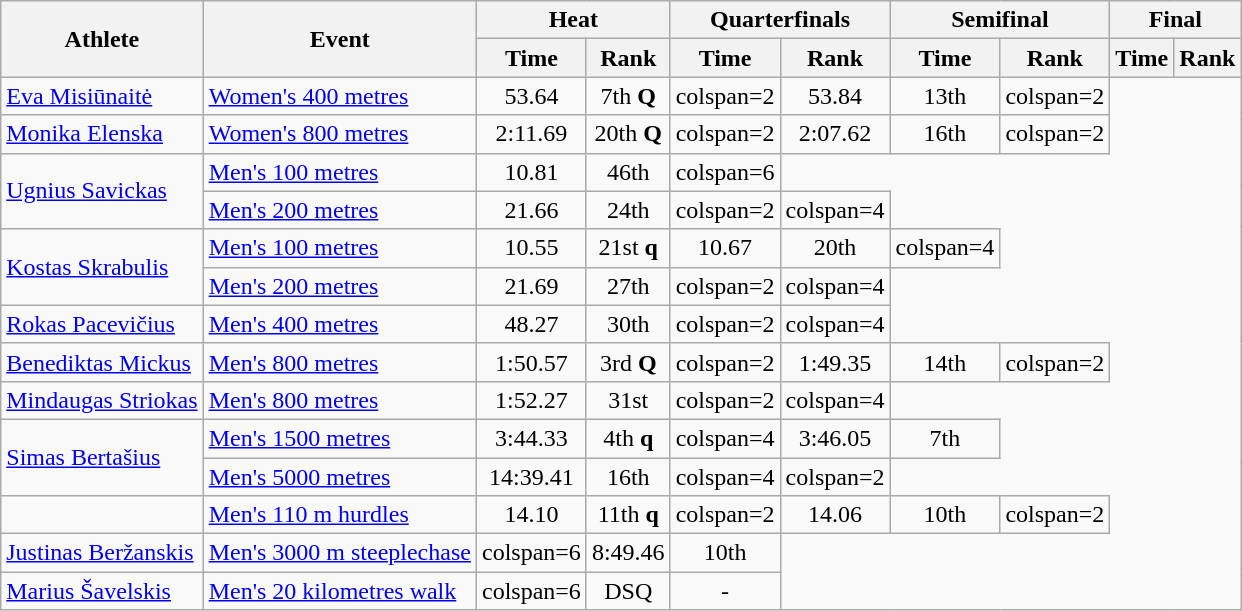<table class="wikitable">
<tr>
<th rowspan="2">Athlete</th>
<th rowspan="2">Event</th>
<th colspan="2">Heat</th>
<th colspan="2">Quarterfinals</th>
<th colspan="2">Semifinal</th>
<th colspan="2">Final</th>
</tr>
<tr>
<th>Time</th>
<th>Rank</th>
<th>Time</th>
<th>Rank</th>
<th>Time</th>
<th>Rank</th>
<th>Time</th>
<th>Rank</th>
</tr>
<tr style=text-align:center>
<td style=text-align:left><a href='#'>Eva Misiūnaitė</a></td>
<td style=text-align:left><a href='#'>Women's 400 metres</a></td>
<td>53.64</td>
<td>7th <strong>Q</strong></td>
<td>colspan=2 </td>
<td>53.84</td>
<td>13th</td>
<td>colspan=2 </td>
</tr>
<tr style=text-align:center>
<td style=text-align:left><a href='#'>Monika Elenska</a></td>
<td style=text-align:left><a href='#'>Women's 800 metres</a></td>
<td>2:11.69</td>
<td>20th <strong>Q</strong></td>
<td>colspan=2 </td>
<td>2:07.62</td>
<td>16th</td>
<td>colspan=2 </td>
</tr>
<tr style=text-align:center>
<td style=text-align:left rowspan=2><a href='#'>Ugnius Savickas</a></td>
<td style=text-align:left><a href='#'>Men's 100 metres</a></td>
<td>10.81</td>
<td>46th</td>
<td>colspan=6 </td>
</tr>
<tr style=text-align:center>
<td style=text-align:left><a href='#'>Men's 200 metres</a></td>
<td>21.66</td>
<td>24th</td>
<td>colspan=2 </td>
<td>colspan=4 </td>
</tr>
<tr style=text-align:center>
<td style=text-align:left rowspan=2><a href='#'>Kostas Skrabulis</a></td>
<td style=text-align:left><a href='#'>Men's 100 metres</a></td>
<td>10.55</td>
<td>21st <strong>q</strong></td>
<td>10.67</td>
<td>20th</td>
<td>colspan=4 </td>
</tr>
<tr style=text-align:center>
<td style=text-align:left><a href='#'>Men's 200 metres</a></td>
<td>21.69</td>
<td>27th</td>
<td>colspan=2 </td>
<td>colspan=4 </td>
</tr>
<tr style=text-align:center>
<td style=text-align:left><a href='#'>Rokas Pacevičius</a></td>
<td style=text-align:left><a href='#'>Men's 400 metres</a></td>
<td>48.27</td>
<td>30th</td>
<td>colspan=2 </td>
<td>colspan=4 </td>
</tr>
<tr style=text-align:center>
<td style=text-align:left><a href='#'>Benediktas Mickus</a></td>
<td style=text-align:left><a href='#'>Men's 800 metres</a></td>
<td>1:50.57</td>
<td>3rd <strong>Q</strong></td>
<td>colspan=2 </td>
<td>1:49.35</td>
<td>14th</td>
<td>colspan=2 </td>
</tr>
<tr style=text-align:center>
<td style=text-align:left><a href='#'>Mindaugas Striokas</a></td>
<td style=text-align:left><a href='#'>Men's 800 metres</a></td>
<td>1:52.27</td>
<td>31st</td>
<td>colspan=2 </td>
<td>colspan=4 </td>
</tr>
<tr style=text-align:center>
<td style=text-align:left rowspan=2><a href='#'>Simas Bertašius</a></td>
<td style=text-align:left><a href='#'>Men's 1500 metres</a></td>
<td>3:44.33</td>
<td>4th <strong>q</strong></td>
<td>colspan=4 </td>
<td>3:46.05</td>
<td>7th</td>
</tr>
<tr style=text-align:center>
<td style=text-align:left><a href='#'>Men's 5000 metres</a></td>
<td>14:39.41</td>
<td>16th</td>
<td>colspan=4 </td>
<td>colspan=2 </td>
</tr>
<tr style=text-align:center>
<td style=text-align:left></td>
<td style=text-align:left><a href='#'>Men's 110 m hurdles</a></td>
<td>14.10</td>
<td>11th <strong>q</strong></td>
<td>colspan=2 </td>
<td>14.06</td>
<td>10th</td>
<td>colspan=2 </td>
</tr>
<tr style=text-align:center>
<td style=text-align:left><a href='#'>Justinas Beržanskis</a></td>
<td style=text-align:left><a href='#'>Men's 3000 m steeplechase</a></td>
<td>colspan=6 </td>
<td>8:49.46</td>
<td>10th</td>
</tr>
<tr style=text-align:center>
<td style=text-align:left><a href='#'>Marius Šavelskis</a></td>
<td style=text-align:left><a href='#'>Men's 20 kilometres walk</a></td>
<td>colspan=6 </td>
<td>DSQ</td>
<td>-</td>
</tr>
</table>
